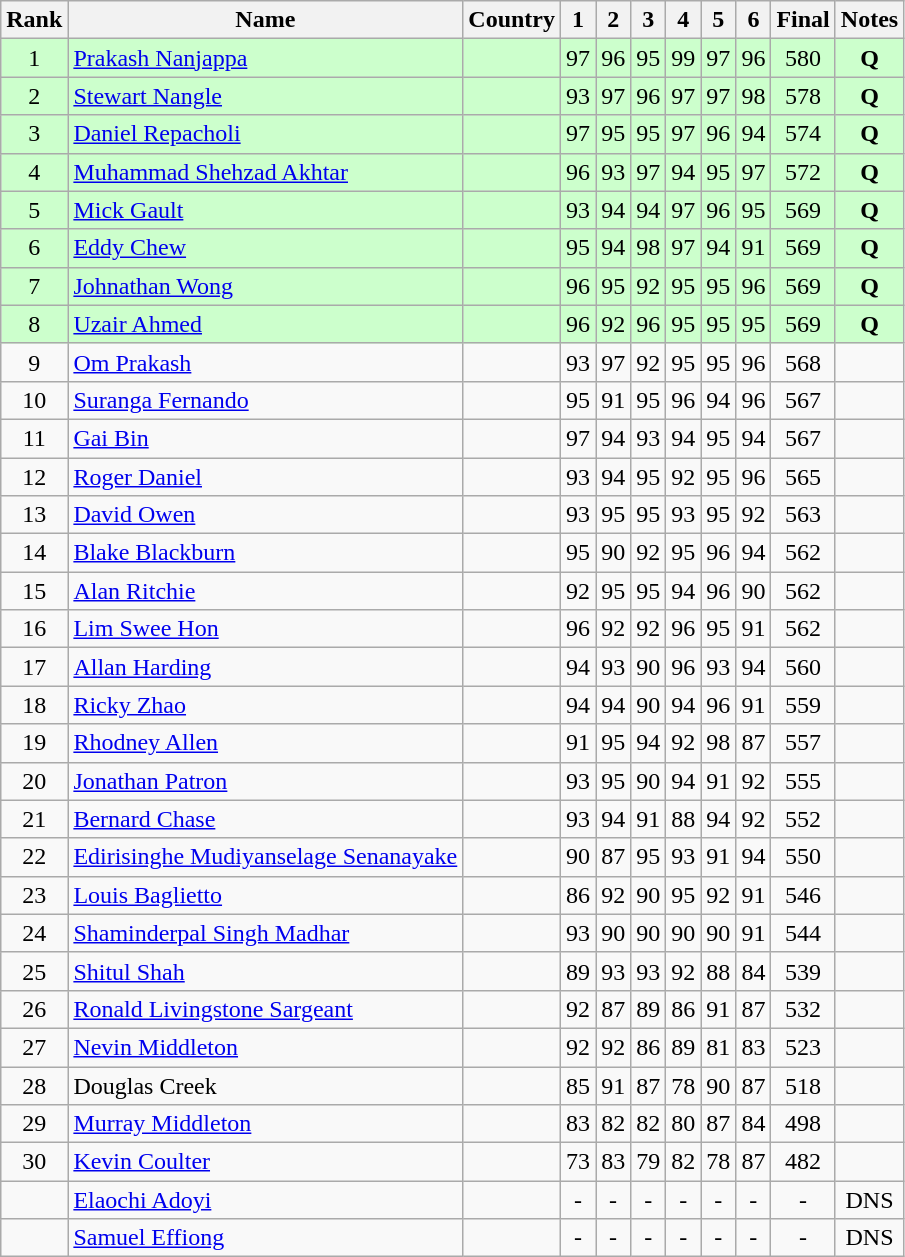<table class="wikitable sortable" style="text-align:center;">
<tr>
<th>Rank</th>
<th>Name</th>
<th>Country</th>
<th>1</th>
<th>2</th>
<th>3</th>
<th>4</th>
<th>5</th>
<th>6</th>
<th>Final</th>
<th>Notes</th>
</tr>
<tr bgcolor=#ccffcc>
<td>1</td>
<td align=left><a href='#'>Prakash Nanjappa</a></td>
<td align=left></td>
<td>97</td>
<td>96</td>
<td>95</td>
<td>99</td>
<td>97</td>
<td>96</td>
<td>580</td>
<td><strong>Q</strong></td>
</tr>
<tr bgcolor=#ccffcc>
<td>2</td>
<td align=left><a href='#'>Stewart Nangle</a></td>
<td align=left></td>
<td>93</td>
<td>97</td>
<td>96</td>
<td>97</td>
<td>97</td>
<td>98</td>
<td>578</td>
<td><strong>Q</strong></td>
</tr>
<tr bgcolor=#ccffcc>
<td>3</td>
<td align=left><a href='#'>Daniel Repacholi</a></td>
<td align=left></td>
<td>97</td>
<td>95</td>
<td>95</td>
<td>97</td>
<td>96</td>
<td>94</td>
<td>574</td>
<td><strong>Q</strong></td>
</tr>
<tr bgcolor=#ccffcc>
<td>4</td>
<td align=left><a href='#'>Muhammad Shehzad Akhtar</a></td>
<td align=left></td>
<td>96</td>
<td>93</td>
<td>97</td>
<td>94</td>
<td>95</td>
<td>97</td>
<td>572</td>
<td><strong>Q</strong></td>
</tr>
<tr bgcolor=#ccffcc>
<td>5</td>
<td align=left><a href='#'>Mick Gault</a></td>
<td align=left></td>
<td>93</td>
<td>94</td>
<td>94</td>
<td>97</td>
<td>96</td>
<td>95</td>
<td>569</td>
<td><strong>Q</strong></td>
</tr>
<tr bgcolor=#ccffcc>
<td>6</td>
<td align=left><a href='#'>Eddy Chew</a></td>
<td align=left></td>
<td>95</td>
<td>94</td>
<td>98</td>
<td>97</td>
<td>94</td>
<td>91</td>
<td>569</td>
<td><strong>Q</strong></td>
</tr>
<tr bgcolor=#ccffcc>
<td>7</td>
<td align=left><a href='#'>Johnathan Wong</a></td>
<td align=left></td>
<td>96</td>
<td>95</td>
<td>92</td>
<td>95</td>
<td>95</td>
<td>96</td>
<td>569</td>
<td><strong>Q</strong></td>
</tr>
<tr bgcolor=#ccffcc>
<td>8</td>
<td align=left><a href='#'>Uzair Ahmed</a></td>
<td align=left></td>
<td>96</td>
<td>92</td>
<td>96</td>
<td>95</td>
<td>95</td>
<td>95</td>
<td>569</td>
<td><strong>Q</strong></td>
</tr>
<tr>
<td>9</td>
<td align=left><a href='#'>Om Prakash</a></td>
<td align=left></td>
<td>93</td>
<td>97</td>
<td>92</td>
<td>95</td>
<td>95</td>
<td>96</td>
<td>568</td>
<td></td>
</tr>
<tr>
<td>10</td>
<td align=left><a href='#'>Suranga Fernando</a></td>
<td align=left></td>
<td>95</td>
<td>91</td>
<td>95</td>
<td>96</td>
<td>94</td>
<td>96</td>
<td>567</td>
<td></td>
</tr>
<tr>
<td>11</td>
<td align=left><a href='#'>Gai Bin</a></td>
<td align=left></td>
<td>97</td>
<td>94</td>
<td>93</td>
<td>94</td>
<td>95</td>
<td>94</td>
<td>567</td>
<td></td>
</tr>
<tr>
<td>12</td>
<td align=left><a href='#'>Roger Daniel</a></td>
<td align=left></td>
<td>93</td>
<td>94</td>
<td>95</td>
<td>92</td>
<td>95</td>
<td>96</td>
<td>565</td>
<td></td>
</tr>
<tr>
<td>13</td>
<td align=left><a href='#'>David Owen</a></td>
<td align=left></td>
<td>93</td>
<td>95</td>
<td>95</td>
<td>93</td>
<td>95</td>
<td>92</td>
<td>563</td>
<td></td>
</tr>
<tr>
<td>14</td>
<td align=left><a href='#'>Blake Blackburn</a></td>
<td align=left></td>
<td>95</td>
<td>90</td>
<td>92</td>
<td>95</td>
<td>96</td>
<td>94</td>
<td>562</td>
<td></td>
</tr>
<tr>
<td>15</td>
<td align=left><a href='#'>Alan Ritchie</a></td>
<td align=left></td>
<td>92</td>
<td>95</td>
<td>95</td>
<td>94</td>
<td>96</td>
<td>90</td>
<td>562</td>
<td></td>
</tr>
<tr>
<td>16</td>
<td align=left><a href='#'>Lim Swee Hon</a></td>
<td align=left></td>
<td>96</td>
<td>92</td>
<td>92</td>
<td>96</td>
<td>95</td>
<td>91</td>
<td>562</td>
<td></td>
</tr>
<tr>
<td>17</td>
<td align=left><a href='#'>Allan Harding</a></td>
<td align=left></td>
<td>94</td>
<td>93</td>
<td>90</td>
<td>96</td>
<td>93</td>
<td>94</td>
<td>560</td>
<td></td>
</tr>
<tr>
<td>18</td>
<td align=left><a href='#'>Ricky Zhao</a></td>
<td align=left></td>
<td>94</td>
<td>94</td>
<td>90</td>
<td>94</td>
<td>96</td>
<td>91</td>
<td>559</td>
<td></td>
</tr>
<tr>
<td>19</td>
<td align=left><a href='#'>Rhodney Allen</a></td>
<td align=left></td>
<td>91</td>
<td>95</td>
<td>94</td>
<td>92</td>
<td>98</td>
<td>87</td>
<td>557</td>
<td></td>
</tr>
<tr>
<td>20</td>
<td align=left><a href='#'>Jonathan Patron</a></td>
<td align=left></td>
<td>93</td>
<td>95</td>
<td>90</td>
<td>94</td>
<td>91</td>
<td>92</td>
<td>555</td>
<td></td>
</tr>
<tr>
<td>21</td>
<td align=left><a href='#'>Bernard Chase</a></td>
<td align=left></td>
<td>93</td>
<td>94</td>
<td>91</td>
<td>88</td>
<td>94</td>
<td>92</td>
<td>552</td>
<td></td>
</tr>
<tr>
<td>22</td>
<td align=left><a href='#'>Edirisinghe Mudiyanselage Senanayake</a></td>
<td align=left></td>
<td>90</td>
<td>87</td>
<td>95</td>
<td>93</td>
<td>91</td>
<td>94</td>
<td>550</td>
<td></td>
</tr>
<tr>
<td>23</td>
<td align=left><a href='#'>Louis Baglietto</a></td>
<td align=left></td>
<td>86</td>
<td>92</td>
<td>90</td>
<td>95</td>
<td>92</td>
<td>91</td>
<td>546</td>
<td></td>
</tr>
<tr>
<td>24</td>
<td align=left><a href='#'>Shaminderpal Singh Madhar</a></td>
<td align=left></td>
<td>93</td>
<td>90</td>
<td>90</td>
<td>90</td>
<td>90</td>
<td>91</td>
<td>544</td>
<td></td>
</tr>
<tr>
<td>25</td>
<td align=left><a href='#'>Shitul Shah</a></td>
<td align=left></td>
<td>89</td>
<td>93</td>
<td>93</td>
<td>92</td>
<td>88</td>
<td>84</td>
<td>539</td>
<td></td>
</tr>
<tr>
<td>26</td>
<td align=left><a href='#'>Ronald Livingstone Sargeant</a></td>
<td align=left></td>
<td>92</td>
<td>87</td>
<td>89</td>
<td>86</td>
<td>91</td>
<td>87</td>
<td>532</td>
<td></td>
</tr>
<tr>
<td>27</td>
<td align=left><a href='#'>Nevin Middleton</a></td>
<td align=left></td>
<td>92</td>
<td>92</td>
<td>86</td>
<td>89</td>
<td>81</td>
<td>83</td>
<td>523</td>
<td></td>
</tr>
<tr>
<td>28</td>
<td align=left>Douglas Creek</td>
<td align=left></td>
<td>85</td>
<td>91</td>
<td>87</td>
<td>78</td>
<td>90</td>
<td>87</td>
<td>518</td>
<td></td>
</tr>
<tr>
<td>29</td>
<td align=left><a href='#'>Murray Middleton</a></td>
<td align=left></td>
<td>83</td>
<td>82</td>
<td>82</td>
<td>80</td>
<td>87</td>
<td>84</td>
<td>498</td>
<td></td>
</tr>
<tr>
<td>30</td>
<td align=left><a href='#'>Kevin Coulter</a></td>
<td align=left></td>
<td>73</td>
<td>83</td>
<td>79</td>
<td>82</td>
<td>78</td>
<td>87</td>
<td>482</td>
<td></td>
</tr>
<tr>
<td></td>
<td align=left><a href='#'>Elaochi Adoyi</a></td>
<td align=left></td>
<td>-</td>
<td>-</td>
<td>-</td>
<td>-</td>
<td>-</td>
<td>-</td>
<td>-</td>
<td>DNS</td>
</tr>
<tr>
<td></td>
<td align=left><a href='#'>Samuel Effiong</a></td>
<td align=left></td>
<td>-</td>
<td>-</td>
<td>-</td>
<td>-</td>
<td>-</td>
<td>-</td>
<td>-</td>
<td>DNS</td>
</tr>
</table>
